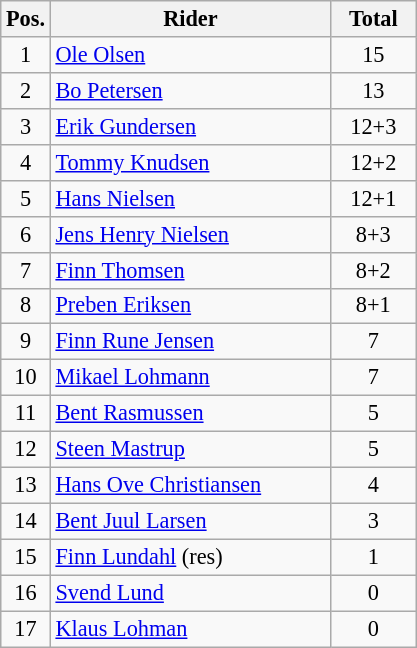<table class=wikitable style="font-size:93%;">
<tr>
<th width=25px>Pos.</th>
<th width=180px>Rider</th>
<th width=50px>Total</th>
</tr>
<tr align=center>
<td>1</td>
<td align=left><a href='#'>Ole Olsen</a></td>
<td>15</td>
</tr>
<tr align=center>
<td>2</td>
<td align=left><a href='#'>Bo Petersen</a></td>
<td>13</td>
</tr>
<tr align=center>
<td>3</td>
<td align=left><a href='#'>Erik Gundersen</a></td>
<td>12+3</td>
</tr>
<tr align=center>
<td>4</td>
<td align=left><a href='#'>Tommy Knudsen</a></td>
<td>12+2</td>
</tr>
<tr align=center>
<td>5</td>
<td align=left><a href='#'>Hans Nielsen</a></td>
<td>12+1</td>
</tr>
<tr align=center>
<td>6</td>
<td align=left><a href='#'>Jens Henry Nielsen</a></td>
<td>8+3</td>
</tr>
<tr align=center>
<td>7</td>
<td align=left><a href='#'>Finn Thomsen</a></td>
<td>8+2</td>
</tr>
<tr align=center>
<td>8</td>
<td align=left><a href='#'>Preben Eriksen</a></td>
<td>8+1</td>
</tr>
<tr align=center>
<td>9</td>
<td align=left><a href='#'>Finn Rune Jensen</a></td>
<td>7</td>
</tr>
<tr align=center>
<td>10</td>
<td align=left><a href='#'>Mikael Lohmann</a></td>
<td>7</td>
</tr>
<tr align=center>
<td>11</td>
<td align=left><a href='#'>Bent Rasmussen</a></td>
<td>5</td>
</tr>
<tr align=center>
<td>12</td>
<td align=left><a href='#'>Steen Mastrup</a></td>
<td>5</td>
</tr>
<tr align=center>
<td>13</td>
<td align=left><a href='#'>Hans Ove Christiansen</a></td>
<td>4</td>
</tr>
<tr align=center>
<td>14</td>
<td align=left><a href='#'>Bent Juul Larsen</a></td>
<td>3</td>
</tr>
<tr align=center>
<td>15</td>
<td align=left><a href='#'>Finn Lundahl</a> (res)</td>
<td>1</td>
</tr>
<tr align=center>
<td>16</td>
<td align=left><a href='#'>Svend Lund</a></td>
<td>0</td>
</tr>
<tr align=center>
<td>17</td>
<td align=left><a href='#'>Klaus Lohman</a></td>
<td>0</td>
</tr>
</table>
